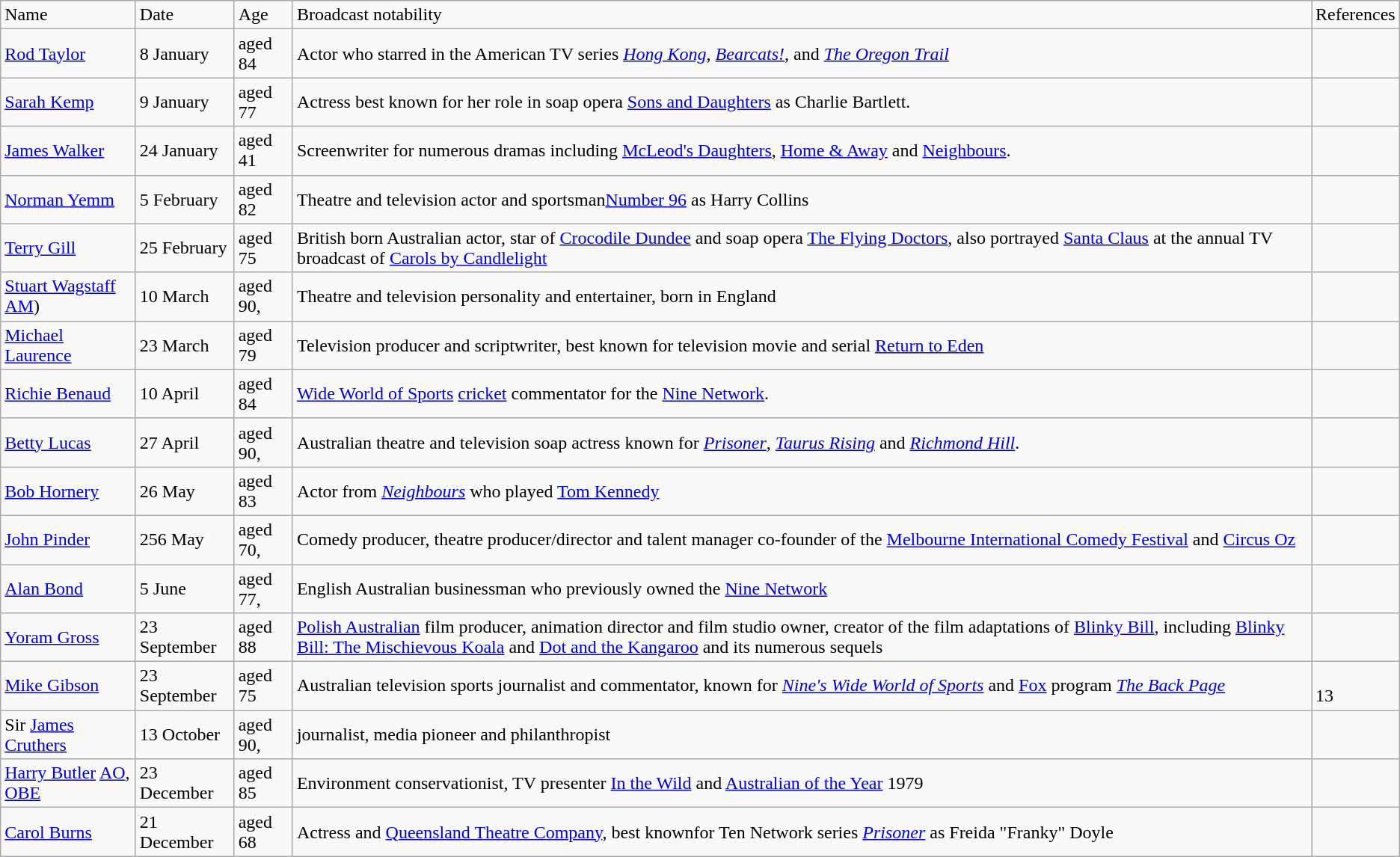<table class="wikitable">
<tr>
<td>Name</td>
<td>Date</td>
<td>Age</td>
<td>Broadcast notability</td>
<td>References</td>
</tr>
<tr>
<td><a href='#'>Rod Taylor</a></td>
<td>8 January</td>
<td>aged 84</td>
<td>Actor who starred in the American TV series <em><a href='#'>Hong Kong</a></em>, <em><a href='#'>Bearcats!</a></em>, and <em><a href='#'>The Oregon Trail</a></em></td>
<td></td>
</tr>
<tr>
<td><a href='#'>Sarah Kemp</a></td>
<td>9 January</td>
<td>aged 77</td>
<td>Actress best known for her role in soap opera <a href='#'>Sons and Daughters</a> as Charlie Bartlett.</td>
<td></td>
</tr>
<tr>
<td><a href='#'>James Walker</a></td>
<td>24 January</td>
<td>aged 41</td>
<td>Screenwriter for numerous dramas including <a href='#'>McLeod's Daughters</a>, <a href='#'>Home & Away</a> and <a href='#'>Neighbours</a>.</td>
<td></td>
</tr>
<tr>
<td><a href='#'>Norman Yemm</a></td>
<td>5 February</td>
<td>aged 82</td>
<td>Theatre and television actor and sportsman<known for <em><a href='#'>Number 96</a></em> as Harry Collins</td>
<td></td>
</tr>
<tr>
<td><a href='#'>Terry Gill</a></td>
<td>25 February</td>
<td>aged 75</td>
<td>British born Australian actor, star of <a href='#'>Crocodile Dundee</a> and soap opera <a href='#'>The Flying Doctors</a>, also portrayed <a href='#'>Santa Claus</a> at the annual TV broadcast of <a href='#'>Carols by Candlelight</a></td>
<td></td>
</tr>
<tr>
<td><a href='#'>Stuart Wagstaff</a> <a href='#'>AM</a>)</td>
<td>10 March</td>
<td>aged 90,</td>
<td>Theatre and television personality and entertainer, born in England</td>
<td></td>
</tr>
<tr>
<td><a href='#'>Michael Laurence</a></td>
<td>23 March</td>
<td>aged 79</td>
<td>Television producer and scriptwriter, best known for television movie and serial <a href='#'>Return to Eden</a></td>
<td></td>
</tr>
<tr>
<td><a href='#'>Richie Benaud</a></td>
<td>10 April</td>
<td>aged 84</td>
<td><a href='#'>Wide World of Sports</a> <a href='#'>cricket</a> commentator for the <a href='#'>Nine Network</a>.</td>
<td></td>
</tr>
<tr>
<td><a href='#'>Betty Lucas</a></td>
<td>27 April</td>
<td>aged 90,</td>
<td>Australian theatre and television soap actress known for <em><a href='#'>Prisoner</a></em>, <em><a href='#'>Taurus Rising</a></em> and <em><a href='#'>Richmond Hill</a></em>.</td>
<td></td>
</tr>
<tr>
<td><a href='#'>Bob Hornery</a></td>
<td>26 May</td>
<td>aged 83</td>
<td>Actor from <em><a href='#'>Neighbours</a></em> who played <a href='#'>Tom Kennedy</a></td>
<td><br></td>
</tr>
<tr>
<td><a href='#'>John Pinder</a></td>
<td>256 May</td>
<td>aged 70,</td>
<td>Comedy producer, theatre producer/director and talent manager co-founder of the <a href='#'>Melbourne International Comedy Festival</a> and <a href='#'>Circus Oz</a></td>
<td></td>
</tr>
<tr>
<td><a href='#'>Alan Bond</a></td>
<td>5 June</td>
<td>aged 77,</td>
<td>English Australian businessman who previously owned the <a href='#'>Nine Network</a></td>
<td></td>
</tr>
<tr>
<td><a href='#'>Yoram Gross</a></td>
<td>23 September</td>
<td>aged 88</td>
<td><a href='#'>Polish Australian</a> film producer, animation director and film studio owner, creator of the film adaptations of <a href='#'>Blinky Bill</a>, including <a href='#'>Blinky Bill: The Mischievous Koala</a> and <a href='#'>Dot and the Kangaroo</a> and its numerous sequels</td>
<td></td>
</tr>
<tr>
<td><a href='#'>Mike Gibson</a></td>
<td>23 September</td>
<td>aged 75</td>
<td>Australian television sports journalist and commentator, known for <em><a href='#'>Nine's Wide World of Sports</a></em> and <a href='#'>Fox</a> program <em><a href='#'>The Back Page</a></em></td>
<td><br>13</td>
</tr>
<tr>
<td>Sir <a href='#'>James Cruthers</a></td>
<td>13 October</td>
<td>aged 90,</td>
<td>journalist, media pioneer and philanthropist</td>
<td><br></td>
</tr>
<tr>
<td><a href='#'>Harry Butler</a>  <a href='#'>AO</a>, <a href='#'>OBE</a></td>
<td>23 December</td>
<td>aged 85</td>
<td>Environment conservationist, TV presenter <a href='#'>In the Wild</a> and <a href='#'>Australian of the Year</a> 1979</td>
<td></td>
</tr>
<tr>
<td><a href='#'>Carol Burns</a></td>
<td>21 December</td>
<td>aged 68</td>
<td>Actress and <a href='#'>Queensland Theatre Company</a>, best knownfor Ten Network series <em><a href='#'>Prisoner</a></em> as Freida "Franky" Doyle</td>
<td></td>
</tr>
</table>
